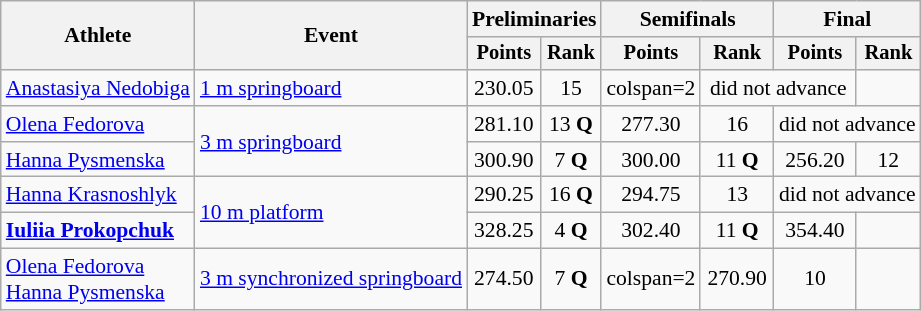<table class=wikitable style="font-size:90%;">
<tr>
<th rowspan="2">Athlete</th>
<th rowspan="2">Event</th>
<th colspan="2">Preliminaries</th>
<th colspan="2">Semifinals</th>
<th colspan="2">Final</th>
</tr>
<tr style="font-size:95%">
<th>Points</th>
<th>Rank</th>
<th>Points</th>
<th>Rank</th>
<th>Points</th>
<th>Rank</th>
</tr>
<tr align=center>
<td align=left><a href='#'>Anastasiya Nedobiga</a></td>
<td align=left><a href='#'>1 m springboard</a></td>
<td>230.05</td>
<td>15</td>
<td>colspan=2 </td>
<td colspan=2>did not advance</td>
</tr>
<tr align=center>
<td align=left><a href='#'>Olena Fedorova</a></td>
<td align=left rowspan=2><a href='#'>3 m springboard</a></td>
<td>281.10</td>
<td>13 <strong>Q</strong></td>
<td>277.30</td>
<td>16</td>
<td colspan=2>did not advance</td>
</tr>
<tr align=center>
<td align=left><a href='#'>Hanna Pysmenska</a></td>
<td>300.90</td>
<td>7 <strong>Q</strong></td>
<td>300.00</td>
<td>11 <strong>Q</strong></td>
<td>256.20</td>
<td>12</td>
</tr>
<tr align=center>
<td align=left><a href='#'>Hanna Krasnoshlyk</a></td>
<td align=left rowspan=2><a href='#'>10 m platform</a></td>
<td>290.25</td>
<td>16 <strong>Q</strong></td>
<td>294.75</td>
<td>13</td>
<td colspan=2>did not advance</td>
</tr>
<tr align=center>
<td align=left><strong><a href='#'>Iuliia Prokopchuk</a></strong></td>
<td>328.25</td>
<td>4 <strong>Q</strong></td>
<td>302.40</td>
<td>11 <strong>Q</strong></td>
<td>354.40</td>
<td></td>
</tr>
<tr align=center>
<td align=left><a href='#'>Olena Fedorova</a><br><a href='#'>Hanna Pysmenska</a></td>
<td align=left><a href='#'>3 m synchronized springboard</a></td>
<td>274.50</td>
<td>7 <strong>Q</strong></td>
<td>colspan=2 </td>
<td>270.90</td>
<td>10</td>
</tr>
</table>
